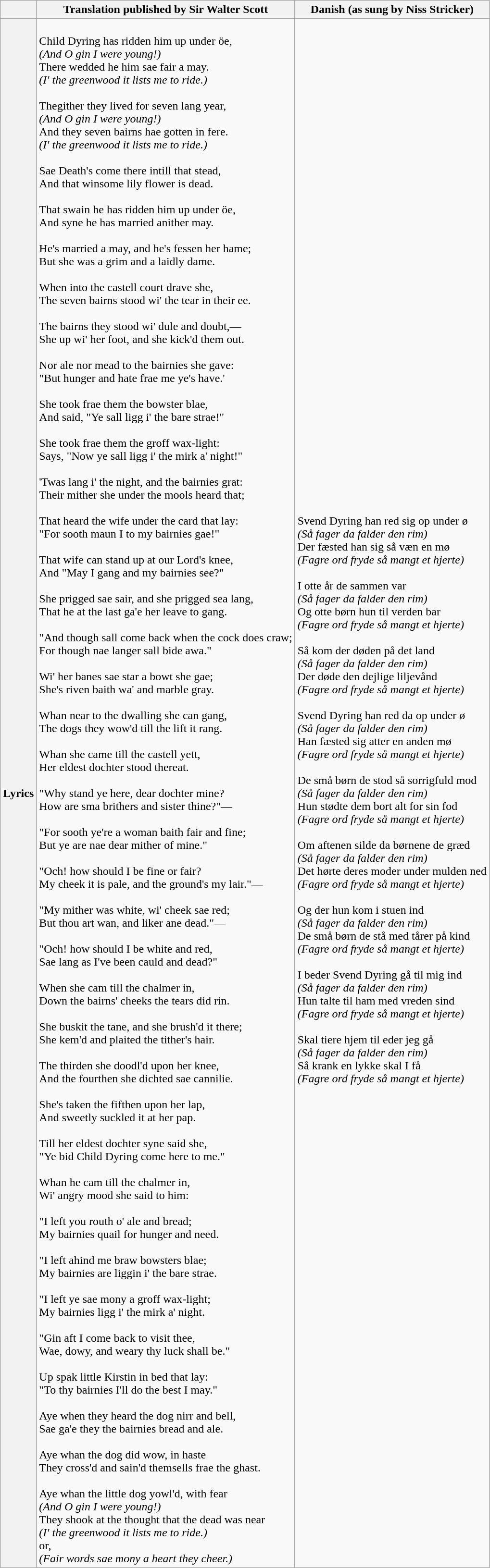<table class="wikitable">
<tr>
<th></th>
<th>Translation published by Sir Walter Scott</th>
<th>Danish (as sung by Niss Stricker)</th>
</tr>
<tr>
<th scope="row">Lyrics</th>
<td><br>Child Dyring has ridden him up under öe,<br>
<em>(And O gin I were young!)</em><br>
There wedded he him sae fair a may.<br>
<em>(I' the greenwood it lists me to ride.)</em><br>
<br>
Thegither they lived for seven lang year,<br>
<em>(And O gin I were young!)</em><br>
And they seven bairns hae gotten in fere.<br>
<em>(I' the greenwood it lists me to ride.)</em><br>
<br>
Sae Death's come there intill that stead,<br>
And that winsome lily flower is dead.<br>
<br>
That swain he has ridden him up under öe,<br>
And syne he has married anither may.<br>
<br>
He's married a may, and he's fessen her hame;<br>
But she was a grim and a laidly dame.<br>
<br>
When into the castell court drave she,<br>
The seven bairns stood wi' the tear in their ee.<br>
<br>
The bairns they stood wi' dule and doubt,—<br>
She up wi' her foot, and she kick'd them out.<br>
<br>
Nor ale nor mead to the bairnies she gave:<br>
"But hunger and hate frae me ye's have.'<br>
<br>
She took frae them the bowster blae,<br>
And said, "Ye sall ligg i' the bare strae!"<br>
<br>
She took frae them the groff wax-light:<br>
Says, "Now ye sall ligg i' the mirk a' night!"<br>
<br>
'Twas lang i' the night, and the bairnies grat:<br>
Their mither she under the mools heard that;<br>
<br>
That heard the wife under the card that lay:<br>
"For sooth maun I to my bairnies gae!"<br>
<br>
That wife can stand up at our Lord's knee,<br>
And "May I gang and my bairnies see?"<br>
<br>
She prigged sae sair, and she prigged sea lang,<br>
That he at the last ga'e her leave to gang.<br>
<br>
"And though sall come back when the cock does craw;<br>
For though nae langer sall bide awa."<br>
<br>
Wi' her banes sae star a bowt she gae;<br>
She's riven baith wa' and marble gray.<br>
<br>
Whan near to the dwalling she can gang,<br>
The dogs they wow'd till the lift it rang.<br>
<br>
Whan she came till the castell yett,<br>
Her eldest dochter stood thereat.<br>
<br>
"Why stand ye here, dear dochter mine?<br>
How are sma brithers and sister thine?"—<br>
<br>
"For sooth ye're a woman baith fair and fine;<br>
But ye are nae dear mither of mine."<br>
<br>
"Och! how should I be fine or fair?<br>
My cheek it is pale, and the ground's my lair."—<br>
<br>
"My mither was white, wi' cheek sae red;<br>
But thou art wan, and liker ane dead."—<br>
<br>
"Och! how should I be white and red,<br>
Sae lang as I've been cauld and dead?"<br>
<br>
When she cam till the chalmer in,<br>
Down the bairns' cheeks the tears did rin.<br>
<br>
She buskit the tane, and she brush'd it there;<br>
She kem'd and plaited the tither's hair.<br>
<br>
The thirden she doodl'd upon her knee,<br>
And the fourthen she dichted sae cannilie.<br>
<br>
She's taken the fifthen upon her lap,<br>
And sweetly suckled it at her pap.<br>
<br>
Till her eldest dochter syne said she,<br>
"Ye bid Child Dyring come here to me."<br>
<br>
Whan he cam till the chalmer in,<br>
Wi' angry mood she said to him:<br>
<br>
"I left you routh o' ale and bread;<br>
My bairnies quail for hunger and need.<br>
<br>
"I left ahind me braw bowsters blae;<br>
My bairnies are liggin i' the bare strae.<br>
<br>
"I left ye sae mony a groff wax-light;<br>
My bairnies ligg i' the mirk a' night.<br>
<br>
"Gin aft I come back to visit thee,<br>
Wae, dowy, and weary thy luck shall be."<br>
<br>
Up spak little Kirstin in bed that lay:<br>
"To thy bairnies I'll do the best I may."<br>
<br>
Aye when they heard the dog nirr and bell,<br>
Sae ga'e they the bairnies bread and ale.<br>
<br>
Aye whan the dog did wow, in haste<br>
They cross'd and sain'd themsells frae the ghast.<br>
<br>
Aye whan the little dog yowl'd, with fear<br>
<em>(And O gin I were young!)</em><br>
They shook at the thought that the dead was near<br>
<em>(I' the greenwood it lists me to ride.)</em><br>
or,<br>
<em>(Fair words sae mony a heart they cheer.)</em></td>
<td><br>Svend Dyring han red sig op under ø<br>
<em>(Så fager da falder den rim)</em><br>
Der fæsted han sig så væn en mø<br>
<em>(Fagre ord fryde så mangt et hjerte)</em><br>
<br>
I otte år de sammen var<br>
<em>(Så fager da falder den rim)</em><br>
Og otte børn hun til verden bar<br>
<em>(Fagre ord fryde så mangt et hjerte)</em><br>
<br>
Så kom der døden på det land<br>
<em>(Så fager da falder den rim)</em><br>
Der døde den dejlige liljevånd<br>
<em>(Fagre ord fryde så mangt et hjerte)</em><br>
<br>
Svend Dyring han red da op under ø<br>
<em>(Så fager da falder den rim)</em><br>
Han fæsted sig atter en anden mø<br>
<em>(Fagre ord fryde så mangt et hjerte)</em><br>
<br>
De små børn de stod så sorrigfuld mod<br>
<em>(Så fager da falder den rim)</em><br>
Hun stødte dem bort alt for sin fod<br>
<em>(Fagre ord fryde så mangt et hjerte)</em><br>
<br>
Om aftenen silde da børnene de græd<br>
<em>(Så fager da falder den rim)</em><br>
Det hørte deres moder under mulden ned<br>
<em>(Fagre ord fryde så mangt et hjerte)</em><br>
<br>
Og der hun kom i stuen ind<br>
<em>(Så fager da falder den rim)</em><br>
De små børn de stå med tårer på kind<br>
<em>(Fagre ord fryde så mangt et hjerte)</em><br>
<br>
I beder Svend Dyring gå til mig ind<br>
<em>(Så fager da falder den rim)</em><br>
Hun talte til ham med vreden sind<br>
<em>(Fagre ord fryde så mangt et hjerte)</em><br>
<br>
Skal tiere hjem til eder jeg gå<br>
<em>(Så fager da falder den rim)</em><br>
Så krank en lykke skal I få<br>
<em>(Fagre ord fryde så mangt et hjerte)</em></td>
</tr>
</table>
